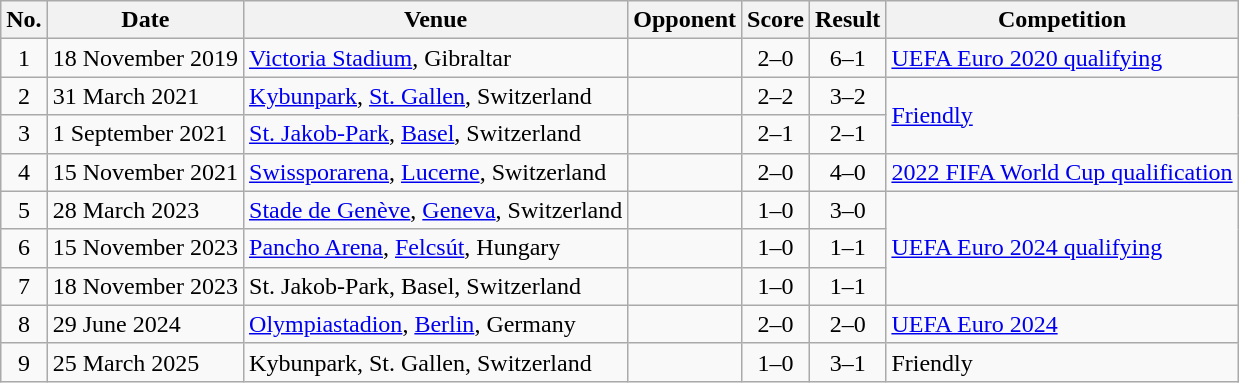<table class="wikitable sortable">
<tr>
<th>No.</th>
<th>Date</th>
<th>Venue</th>
<th>Opponent</th>
<th>Score</th>
<th>Result</th>
<th>Competition</th>
</tr>
<tr>
<td align=center>1</td>
<td>18 November 2019</td>
<td><a href='#'>Victoria Stadium</a>, Gibraltar</td>
<td></td>
<td align=center>2–0</td>
<td align=center>6–1</td>
<td><a href='#'>UEFA Euro 2020 qualifying</a></td>
</tr>
<tr>
<td align=center>2</td>
<td>31 March 2021</td>
<td><a href='#'>Kybunpark</a>, <a href='#'>St. Gallen</a>, Switzerland</td>
<td></td>
<td align=center>2–2</td>
<td align=center>3–2</td>
<td rowspan=2><a href='#'>Friendly</a></td>
</tr>
<tr>
<td align=center>3</td>
<td>1 September 2021</td>
<td><a href='#'>St. Jakob-Park</a>, <a href='#'>Basel</a>, Switzerland</td>
<td></td>
<td align=center>2–1</td>
<td align=center>2–1</td>
</tr>
<tr>
<td align=center>4</td>
<td>15 November 2021</td>
<td><a href='#'>Swissporarena</a>, <a href='#'>Lucerne</a>, Switzerland</td>
<td></td>
<td align=center>2–0</td>
<td align=center>4–0</td>
<td><a href='#'>2022 FIFA World Cup qualification</a></td>
</tr>
<tr>
<td align=center>5</td>
<td>28 March 2023</td>
<td><a href='#'>Stade de Genève</a>, <a href='#'>Geneva</a>, Switzerland</td>
<td></td>
<td align=center>1–0</td>
<td align=center>3–0</td>
<td rowspan=3><a href='#'>UEFA Euro 2024 qualifying</a></td>
</tr>
<tr>
<td align=center>6</td>
<td>15 November 2023</td>
<td><a href='#'>Pancho Arena</a>, <a href='#'>Felcsút</a>, Hungary</td>
<td></td>
<td align=center>1–0</td>
<td align=center>1–1</td>
</tr>
<tr>
<td align=center>7</td>
<td>18 November 2023</td>
<td>St. Jakob-Park, Basel, Switzerland</td>
<td></td>
<td align=center>1–0</td>
<td align=center>1–1</td>
</tr>
<tr>
<td align=center>8</td>
<td>29 June 2024</td>
<td><a href='#'>Olympiastadion</a>, <a href='#'>Berlin</a>, Germany</td>
<td></td>
<td align=center>2–0</td>
<td align=center>2–0</td>
<td><a href='#'>UEFA Euro 2024</a></td>
</tr>
<tr>
<td align=center>9</td>
<td>25 March 2025</td>
<td>Kybunpark, St. Gallen, Switzerland</td>
<td></td>
<td align=center>1–0</td>
<td align=center>3–1</td>
<td>Friendly</td>
</tr>
</table>
